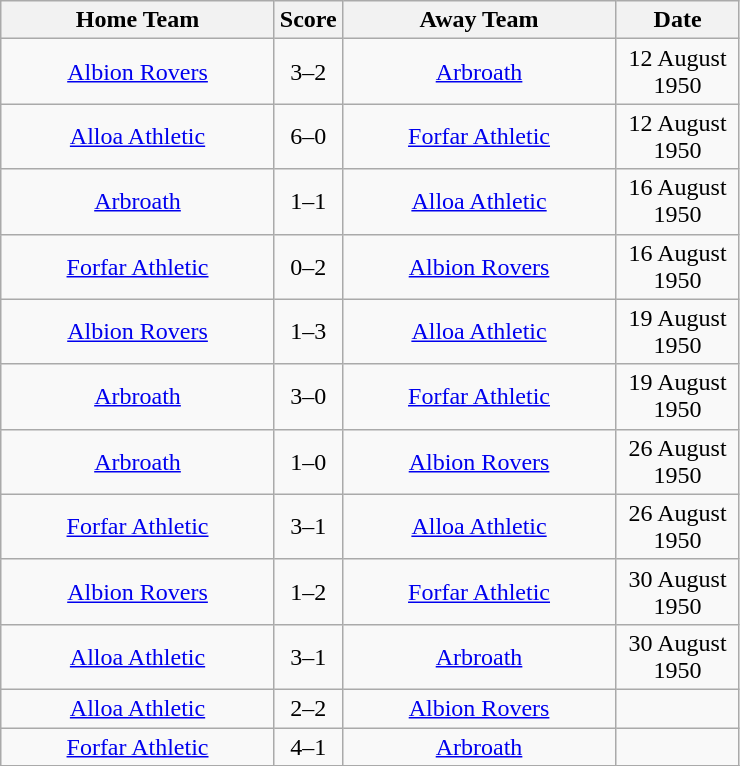<table class="wikitable" style="text-align:center;">
<tr>
<th width=175>Home Team</th>
<th width=20>Score</th>
<th width=175>Away Team</th>
<th width= 75>Date</th>
</tr>
<tr>
<td><a href='#'>Albion Rovers</a></td>
<td>3–2</td>
<td><a href='#'>Arbroath</a></td>
<td>12 August 1950</td>
</tr>
<tr>
<td><a href='#'>Alloa Athletic</a></td>
<td>6–0</td>
<td><a href='#'>Forfar Athletic</a></td>
<td>12 August 1950</td>
</tr>
<tr>
<td><a href='#'>Arbroath</a></td>
<td>1–1</td>
<td><a href='#'>Alloa Athletic</a></td>
<td>16 August 1950</td>
</tr>
<tr>
<td><a href='#'>Forfar Athletic</a></td>
<td>0–2</td>
<td><a href='#'>Albion Rovers</a></td>
<td>16 August 1950</td>
</tr>
<tr>
<td><a href='#'>Albion Rovers</a></td>
<td>1–3</td>
<td><a href='#'>Alloa Athletic</a></td>
<td>19 August 1950</td>
</tr>
<tr>
<td><a href='#'>Arbroath</a></td>
<td>3–0</td>
<td><a href='#'>Forfar Athletic</a></td>
<td>19 August 1950</td>
</tr>
<tr>
<td><a href='#'>Arbroath</a></td>
<td>1–0</td>
<td><a href='#'>Albion Rovers</a></td>
<td>26 August 1950</td>
</tr>
<tr>
<td><a href='#'>Forfar Athletic</a></td>
<td>3–1</td>
<td><a href='#'>Alloa Athletic</a></td>
<td>26 August 1950</td>
</tr>
<tr>
<td><a href='#'>Albion Rovers</a></td>
<td>1–2</td>
<td><a href='#'>Forfar Athletic</a></td>
<td>30 August 1950</td>
</tr>
<tr>
<td><a href='#'>Alloa Athletic</a></td>
<td>3–1</td>
<td><a href='#'>Arbroath</a></td>
<td>30 August 1950</td>
</tr>
<tr>
<td><a href='#'>Alloa Athletic</a></td>
<td>2–2</td>
<td><a href='#'>Albion Rovers</a></td>
<td></td>
</tr>
<tr>
<td><a href='#'>Forfar Athletic</a></td>
<td>4–1</td>
<td><a href='#'>Arbroath</a></td>
<td></td>
</tr>
<tr>
</tr>
</table>
